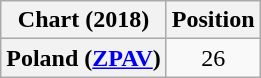<table class="wikitable sortable plainrowheaders" style="text-align:center">
<tr>
<th scope="col">Chart (2018)</th>
<th scope="col">Position</th>
</tr>
<tr>
<th scope="row">Poland (<a href='#'>ZPAV</a>)</th>
<td>26</td>
</tr>
</table>
